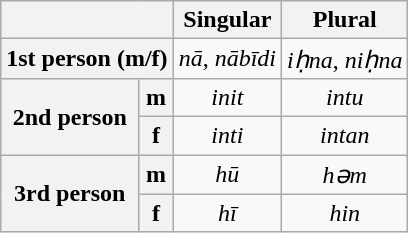<table class="wikitable" style="text-align:center;">
<tr>
<th colspan="2"></th>
<th>Singular</th>
<th>Plural</th>
</tr>
<tr>
<th colspan="2">1st person (m/f)</th>
<td><em>nā</em>, <em>nābīdi</em></td>
<td><em>iḥna</em>, <em>niḥna</em></td>
</tr>
<tr>
<th rowspan="2">2nd person</th>
<th>m</th>
<td><em>init</em></td>
<td><em>intu</em></td>
</tr>
<tr>
<th>f</th>
<td><em>inti</em></td>
<td><em>intan</em></td>
</tr>
<tr>
<th rowspan="2">3rd person</th>
<th>m</th>
<td><em>hū</em></td>
<td><em>həm</em></td>
</tr>
<tr>
<th>f</th>
<td><em>hī</em></td>
<td><em>hin</em></td>
</tr>
</table>
